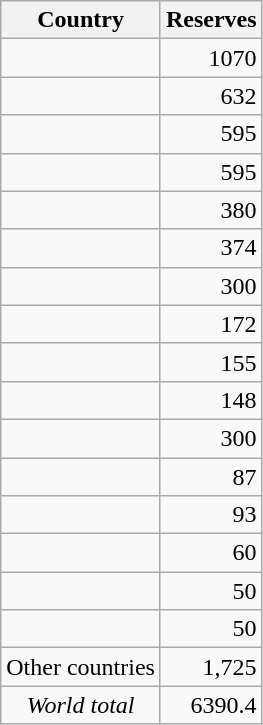<table class="wikitable sortable collapsible" cellpadding="3" rules="all" style="background:#f9f9f9; border:1px #aaa solid">
<tr>
<th>Country</th>
<th data-sort-type="number">Reserves</th>
</tr>
<tr>
<td></td>
<td align="right">1070</td>
</tr>
<tr>
<td></td>
<td align="right">632</td>
</tr>
<tr>
<td></td>
<td align="right">595</td>
</tr>
<tr>
<td></td>
<td align="right">595</td>
</tr>
<tr>
<td></td>
<td align="right">380</td>
</tr>
<tr>
<td></td>
<td align="right">374</td>
</tr>
<tr>
<td></td>
<td align="right">300</td>
</tr>
<tr>
<td></td>
<td align="right">172</td>
</tr>
<tr>
<td></td>
<td align="right">155</td>
</tr>
<tr>
<td></td>
<td align="right">148</td>
</tr>
<tr>
<td></td>
<td align="right">300</td>
</tr>
<tr>
<td></td>
<td align="right">87</td>
</tr>
<tr>
<td></td>
<td align="right">93</td>
</tr>
<tr>
<td></td>
<td align="right">60</td>
</tr>
<tr>
<td></td>
<td align="right">50</td>
</tr>
<tr>
<td></td>
<td align="right">50</td>
</tr>
<tr>
<td>Other countries</td>
<td align="right">1,725</td>
</tr>
<tr>
<td align="center"><em>World total</em></td>
<td align="right">6390.4</td>
</tr>
</table>
